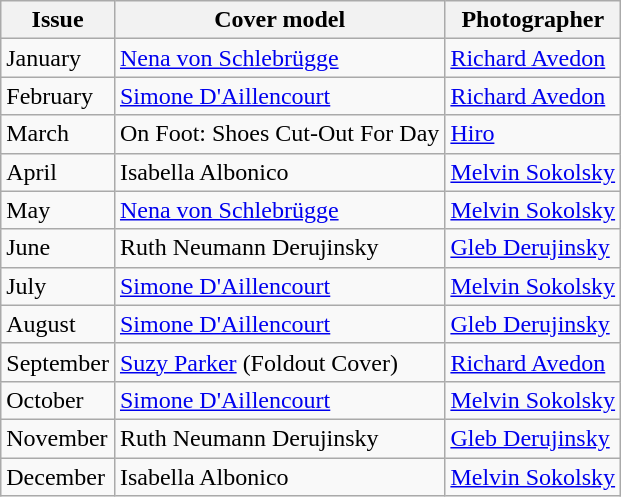<table class="sortable wikitable">
<tr>
<th>Issue</th>
<th>Cover model</th>
<th>Photographer</th>
</tr>
<tr>
<td>January</td>
<td><a href='#'>Nena von Schlebrügge</a></td>
<td><a href='#'>Richard Avedon</a></td>
</tr>
<tr>
<td>February</td>
<td><a href='#'>Simone D'Aillencourt</a></td>
<td><a href='#'>Richard Avedon</a></td>
</tr>
<tr>
<td>March</td>
<td>On Foot: Shoes Cut-Out For Day</td>
<td><a href='#'>Hiro</a></td>
</tr>
<tr>
<td>April</td>
<td>Isabella Albonico</td>
<td><a href='#'>Melvin Sokolsky</a></td>
</tr>
<tr>
<td>May</td>
<td><a href='#'>Nena von Schlebrügge</a></td>
<td><a href='#'>Melvin Sokolsky</a></td>
</tr>
<tr>
<td>June</td>
<td>Ruth Neumann Derujinsky</td>
<td><a href='#'>Gleb Derujinsky</a></td>
</tr>
<tr>
<td>July</td>
<td><a href='#'>Simone D'Aillencourt</a></td>
<td><a href='#'>Melvin Sokolsky</a></td>
</tr>
<tr>
<td>August</td>
<td><a href='#'>Simone D'Aillencourt</a></td>
<td><a href='#'>Gleb Derujinsky</a></td>
</tr>
<tr>
<td>September</td>
<td><a href='#'>Suzy Parker</a> (Foldout Cover)</td>
<td><a href='#'>Richard Avedon</a></td>
</tr>
<tr>
<td>October</td>
<td><a href='#'>Simone D'Aillencourt</a></td>
<td><a href='#'>Melvin Sokolsky</a></td>
</tr>
<tr>
<td>November</td>
<td>Ruth Neumann Derujinsky</td>
<td><a href='#'>Gleb Derujinsky</a></td>
</tr>
<tr>
<td>December</td>
<td>Isabella Albonico</td>
<td><a href='#'>Melvin Sokolsky</a></td>
</tr>
</table>
